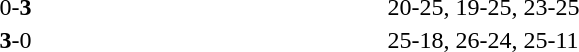<table>
<tr>
<th width=200></th>
<th width=80></th>
<th width=200></th>
<th width=220></th>
</tr>
<tr>
<td align=right></td>
<td align=center>0-<strong>3</strong></td>
<td><strong></strong></td>
<td>20-25, 19-25, 23-25</td>
</tr>
<tr>
<td align=right><strong></strong></td>
<td align=center><strong>3</strong>-0</td>
<td></td>
<td>25-18, 26-24, 25-11</td>
</tr>
</table>
